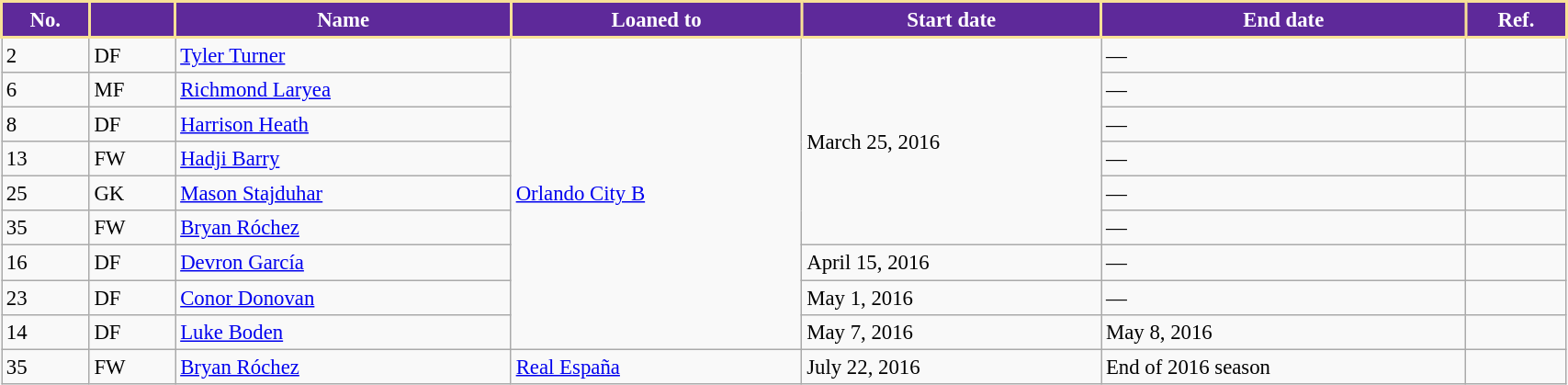<table class="wikitable sortable" style="width:90%; text-align:center; font-size:95%; text-align:left;">
<tr>
<th style="background:#5E299A; color:white; border:2px solid #F8E196;">No.</th>
<th style="background:#5E299A; color:white; border:2px solid #F8E196;"></th>
<th style="background:#5E299A; color:white; border:2px solid #F8E196;">Name</th>
<th style="background:#5E299A; color:white; border:2px solid #F8E196;">Loaned to</th>
<th style="background:#5E299A; color:white; border:2px solid #F8E196;">Start date</th>
<th style="background:#5E299A; color:white; border:2px solid #F8E196;">End date</th>
<th style="background:#5E299A; color:white; border:2px solid #F8E196;">Ref.</th>
</tr>
<tr>
<td>2</td>
<td>DF</td>
<td> <a href='#'>Tyler Turner</a></td>
<td rowspan="9"> <a href='#'>Orlando City B</a></td>
<td rowspan="6">March 25, 2016</td>
<td>—</td>
<td></td>
</tr>
<tr>
<td>6</td>
<td>MF</td>
<td> <a href='#'>Richmond Laryea</a></td>
<td>—</td>
<td></td>
</tr>
<tr>
<td>8</td>
<td>DF</td>
<td> <a href='#'>Harrison Heath</a></td>
<td>—</td>
<td></td>
</tr>
<tr>
<td>13</td>
<td>FW</td>
<td> <a href='#'>Hadji Barry</a></td>
<td>—</td>
<td></td>
</tr>
<tr>
<td>25</td>
<td>GK</td>
<td> <a href='#'>Mason Stajduhar</a></td>
<td>—</td>
<td></td>
</tr>
<tr>
<td>35</td>
<td>FW</td>
<td> <a href='#'>Bryan Róchez</a></td>
<td>—</td>
<td></td>
</tr>
<tr>
<td>16</td>
<td>DF</td>
<td> <a href='#'>Devron García</a></td>
<td>April 15, 2016</td>
<td>—</td>
<td></td>
</tr>
<tr>
<td>23</td>
<td>DF</td>
<td> <a href='#'>Conor Donovan</a></td>
<td>May 1, 2016</td>
<td>—</td>
<td></td>
</tr>
<tr>
<td>14</td>
<td>DF</td>
<td> <a href='#'>Luke Boden</a></td>
<td>May 7, 2016</td>
<td>May 8, 2016</td>
<td></td>
</tr>
<tr>
<td>35</td>
<td>FW</td>
<td> <a href='#'>Bryan Róchez</a></td>
<td> <a href='#'>Real España</a></td>
<td>July 22, 2016</td>
<td>End of 2016 season</td>
<td></td>
</tr>
</table>
